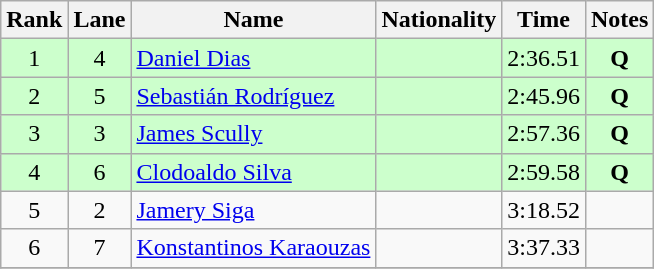<table class="wikitable">
<tr>
<th>Rank</th>
<th>Lane</th>
<th>Name</th>
<th>Nationality</th>
<th>Time</th>
<th>Notes</th>
</tr>
<tr bgcolor=ccffcc>
<td align=center>1</td>
<td align=center>4</td>
<td><a href='#'>Daniel Dias</a></td>
<td></td>
<td align=center>2:36.51</td>
<td align=center><strong>Q</strong></td>
</tr>
<tr bgcolor=ccffcc>
<td align=center>2</td>
<td align=center>5</td>
<td><a href='#'>Sebastián Rodríguez</a></td>
<td></td>
<td align=center>2:45.96</td>
<td align=center><strong>Q</strong></td>
</tr>
<tr bgcolor=ccffcc>
<td align=center>3</td>
<td align=center>3</td>
<td><a href='#'>James Scully</a></td>
<td></td>
<td align=center>2:57.36</td>
<td align=center><strong>Q</strong></td>
</tr>
<tr bgcolor=ccffcc>
<td align=center>4</td>
<td align=center>6</td>
<td><a href='#'>Clodoaldo Silva</a></td>
<td></td>
<td align=center>2:59.58</td>
<td align=center><strong>Q</strong></td>
</tr>
<tr>
<td align=center>5</td>
<td align=center>2</td>
<td><a href='#'>Jamery Siga</a></td>
<td></td>
<td align=center>3:18.52</td>
<td align=center></td>
</tr>
<tr>
<td align=center>6</td>
<td align=center>7</td>
<td><a href='#'>Konstantinos Karaouzas</a></td>
<td></td>
<td align=center>3:37.33</td>
<td align=center></td>
</tr>
<tr>
</tr>
</table>
